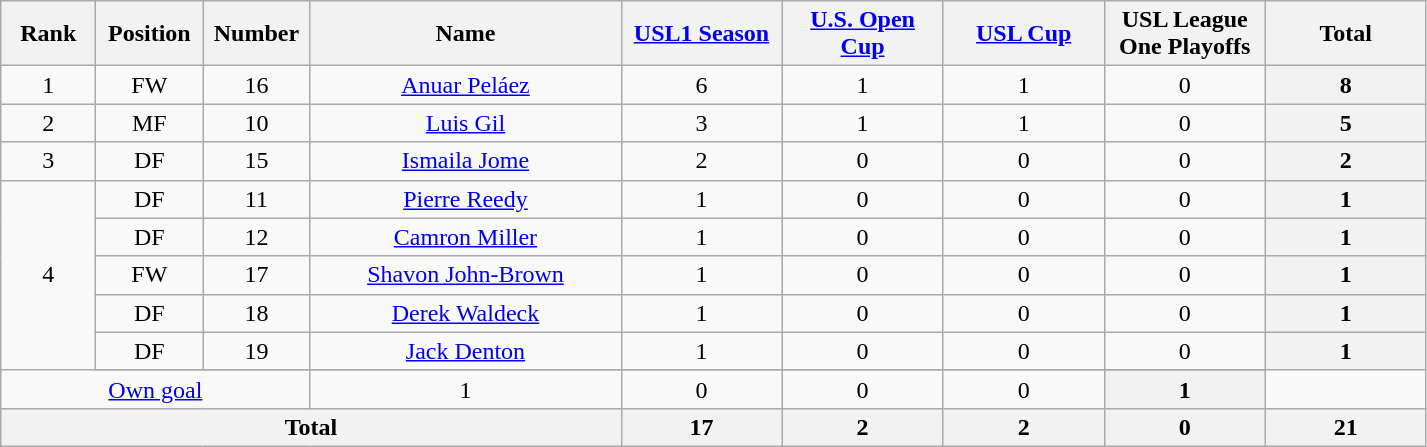<table class="wikitable" style="text-align:center;">
<tr>
<th style="width:56px;">Rank</th>
<th style="width:64px;">Position</th>
<th style="width:64px;">Number</th>
<th style="width:200px;">Name</th>
<th style="width:100px;"><a href='#'>USL1 Season</a></th>
<th style="width:100px;"><a href='#'>U.S. Open Cup</a></th>
<th style="width:100px;"><a href='#'>USL Cup</a></th>
<th style="width:100px;">USL League One Playoffs</th>
<th style="width:100px;">Total</th>
</tr>
<tr>
<td>1</td>
<td>FW</td>
<td>16</td>
<td> <a href='#'>Anuar Peláez</a></td>
<td>6</td>
<td>1</td>
<td>1</td>
<td>0</td>
<th>8</th>
</tr>
<tr>
<td>2</td>
<td>MF</td>
<td>10</td>
<td> <a href='#'>Luis Gil</a></td>
<td>3</td>
<td>1</td>
<td>1</td>
<td>0</td>
<th>5</th>
</tr>
<tr>
<td>3</td>
<td>DF</td>
<td>15</td>
<td> <a href='#'>Ismaila Jome</a></td>
<td>2</td>
<td>0</td>
<td>0</td>
<td>0</td>
<th>2</th>
</tr>
<tr>
<td rowspan=6>4</td>
<td>DF</td>
<td>11</td>
<td> <a href='#'>Pierre Reedy</a></td>
<td>1</td>
<td>0</td>
<td>0</td>
<td>0</td>
<th>1</th>
</tr>
<tr>
<td>DF</td>
<td>12</td>
<td> <a href='#'>Camron Miller</a></td>
<td>1</td>
<td>0</td>
<td>0</td>
<td>0</td>
<th>1</th>
</tr>
<tr>
<td>FW</td>
<td>17</td>
<td> <a href='#'>Shavon John-Brown</a></td>
<td>1</td>
<td>0</td>
<td>0</td>
<td>0</td>
<th>1</th>
</tr>
<tr>
<td>DF</td>
<td>18</td>
<td> <a href='#'>Derek Waldeck</a></td>
<td>1</td>
<td>0</td>
<td>0</td>
<td>0</td>
<th>1</th>
</tr>
<tr>
<td>DF</td>
<td>19</td>
<td> <a href='#'>Jack Denton</a></td>
<td>1</td>
<td>0</td>
<td>0</td>
<td>0</td>
<th>1</th>
</tr>
<tr>
</tr>
<tr class="sortbottom">
<td colspan="3"><a href='#'>Own goal</a></td>
<td>1</td>
<td>0</td>
<td>0</td>
<td>0</td>
<th>1</th>
</tr>
<tr>
<th colspan="4">Total</th>
<th>17</th>
<th>2</th>
<th>2</th>
<th>0</th>
<th>21</th>
</tr>
</table>
